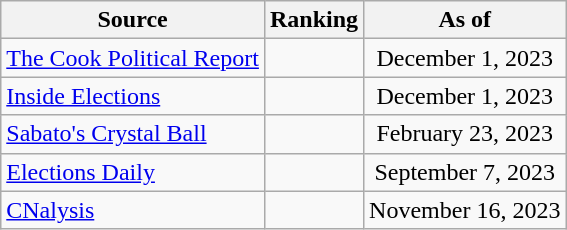<table class="wikitable" style="text-align:center">
<tr>
<th>Source</th>
<th>Ranking</th>
<th>As of</th>
</tr>
<tr>
<td align=left><a href='#'>The Cook Political Report</a></td>
<td></td>
<td>December 1, 2023</td>
</tr>
<tr>
<td align=left><a href='#'>Inside Elections</a></td>
<td></td>
<td>December 1, 2023</td>
</tr>
<tr>
<td align=left><a href='#'>Sabato's Crystal Ball</a></td>
<td></td>
<td>February 23, 2023</td>
</tr>
<tr>
<td align=left><a href='#'>Elections Daily</a></td>
<td></td>
<td>September 7, 2023</td>
</tr>
<tr>
<td align=left><a href='#'>CNalysis</a></td>
<td></td>
<td>November 16, 2023</td>
</tr>
</table>
